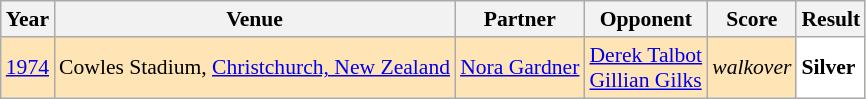<table class="sortable wikitable" style="font-size: 90%;">
<tr>
<th>Year</th>
<th>Venue</th>
<th>Partner</th>
<th>Opponent</th>
<th>Score</th>
<th>Result</th>
</tr>
<tr style="background:#FFE4B5">
<td align="center"><a href='#'>1974</a></td>
<td align="left">Cowles Stadium, <a href='#'>Christchurch, New Zealand</a></td>
<td align="left"> <a href='#'>Nora Gardner</a></td>
<td align="left"> <a href='#'>Derek Talbot</a><br> <a href='#'>Gillian Gilks</a></td>
<td align="left"><em>walkover</em></td>
<td style="text-align:left; background:white"> <strong>Silver</strong></td>
</tr>
</table>
